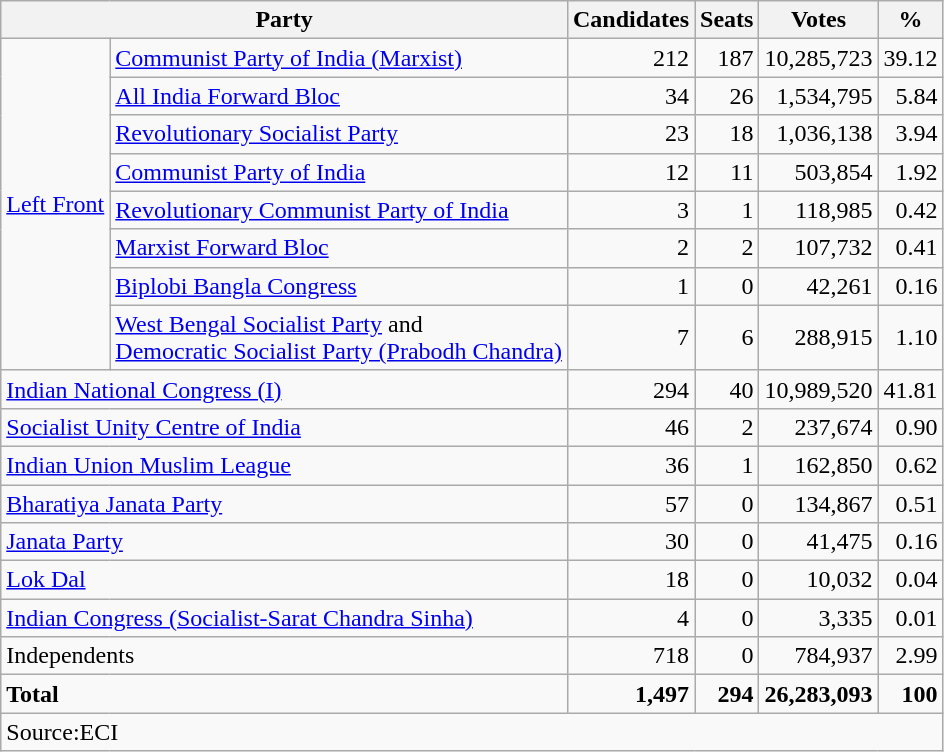<table class=wikitable style=text-align:right>
<tr>
<th colspan=2>Party</th>
<th>Candidates</th>
<th>Seats</th>
<th>Votes</th>
<th>%</th>
</tr>
<tr>
<td rowspan=8 align=left><a href='#'>Left Front</a></td>
<td align=left><a href='#'>Communist Party of India (Marxist)</a></td>
<td>212</td>
<td>187</td>
<td>10,285,723</td>
<td>39.12</td>
</tr>
<tr>
<td align=left><a href='#'>All India Forward Bloc</a></td>
<td>34</td>
<td>26</td>
<td>1,534,795</td>
<td>5.84</td>
</tr>
<tr>
<td align=left><a href='#'>Revolutionary Socialist Party</a></td>
<td>23</td>
<td>18</td>
<td>1,036,138</td>
<td>3.94</td>
</tr>
<tr>
<td align=left><a href='#'>Communist Party of India</a></td>
<td>12</td>
<td>11</td>
<td>503,854</td>
<td>1.92</td>
</tr>
<tr>
<td align=left><a href='#'>Revolutionary Communist Party of India</a></td>
<td>3</td>
<td>1</td>
<td>118,985</td>
<td>0.42</td>
</tr>
<tr>
<td align=left><a href='#'>Marxist Forward Bloc</a></td>
<td>2</td>
<td>2</td>
<td>107,732</td>
<td>0.41</td>
</tr>
<tr>
<td align=left><a href='#'>Biplobi Bangla Congress</a></td>
<td>1</td>
<td>0</td>
<td>42,261</td>
<td>0.16</td>
</tr>
<tr>
<td align=left><a href='#'>West Bengal Socialist Party</a> and<br><a href='#'>Democratic Socialist Party (Prabodh Chandra)</a></td>
<td>7</td>
<td>6</td>
<td>288,915</td>
<td>1.10</td>
</tr>
<tr>
<td colspan=2 align=left><a href='#'>Indian National Congress (I)</a></td>
<td>294</td>
<td>40</td>
<td>10,989,520</td>
<td>41.81</td>
</tr>
<tr>
<td colspan=2 align=left><a href='#'>Socialist Unity Centre of India</a></td>
<td>46</td>
<td>2</td>
<td>237,674</td>
<td>0.90</td>
</tr>
<tr>
<td colspan=2 align=left><a href='#'>Indian Union Muslim League</a></td>
<td>36</td>
<td>1</td>
<td>162,850</td>
<td>0.62</td>
</tr>
<tr>
<td colspan=2 align=left><a href='#'>Bharatiya Janata Party</a></td>
<td>57</td>
<td>0</td>
<td>134,867</td>
<td>0.51</td>
</tr>
<tr>
<td colspan=2 align=left><a href='#'>Janata Party</a></td>
<td>30</td>
<td>0</td>
<td>41,475</td>
<td>0.16</td>
</tr>
<tr>
<td colspan=2 align=left><a href='#'>Lok Dal</a></td>
<td>18</td>
<td>0</td>
<td>10,032</td>
<td>0.04</td>
</tr>
<tr>
<td colspan=2 align=left><a href='#'>Indian Congress (Socialist-Sarat Chandra Sinha)</a></td>
<td>4</td>
<td>0</td>
<td>3,335</td>
<td>0.01</td>
</tr>
<tr>
<td colspan=2 align=left>Independents</td>
<td>718</td>
<td>0</td>
<td>784,937</td>
<td>2.99</td>
</tr>
<tr>
<td colspan=2 align=left><strong>Total</strong></td>
<td><strong>1,497</strong></td>
<td><strong>294</strong></td>
<td><strong>26,283,093</strong></td>
<td><strong>100</strong></td>
</tr>
<tr>
<td align=left colspan=6>Source:ECI</td>
</tr>
</table>
